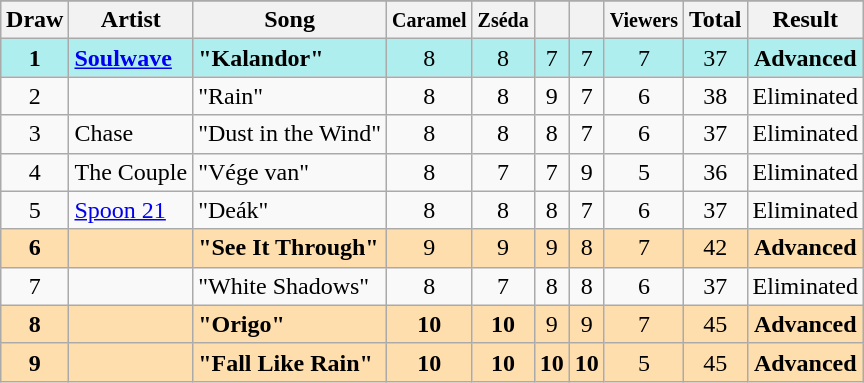<table class="sortable wikitable" style="margin: 1em auto 1em auto; text-align:center">
<tr>
</tr>
<tr>
<th>Draw</th>
<th>Artist</th>
<th>Song</th>
<th><small>Caramel</small></th>
<th><small>Zséda</small></th>
<th><small></small></th>
<th><small></small></th>
<th><small>Viewers</small></th>
<th>Total</th>
<th>Result</th>
</tr>
<tr style="background:paleturquoise;">
<td><strong>1</strong></td>
<td align="left"><strong><a href='#'>Soulwave</a></strong></td>
<td align="left"><strong>"Kalandor"</strong></td>
<td>8</td>
<td>8</td>
<td>7</td>
<td>7</td>
<td>7</td>
<td>37</td>
<td><strong>Advanced</strong></td>
</tr>
<tr>
<td>2</td>
<td align="left"></td>
<td align="left">"Rain"</td>
<td>8</td>
<td>8</td>
<td>9</td>
<td>7</td>
<td>6</td>
<td>38</td>
<td>Eliminated</td>
</tr>
<tr>
<td>3</td>
<td align="left">Chase</td>
<td align="left">"Dust in the Wind"</td>
<td>8</td>
<td>8</td>
<td>8</td>
<td>7</td>
<td>6</td>
<td>37</td>
<td>Eliminated</td>
</tr>
<tr>
<td>4</td>
<td data-sort-value="Couple, The">The Couple</td>
<td align="left">"Vége van"</td>
<td>8</td>
<td>7</td>
<td>7</td>
<td>9</td>
<td>5</td>
<td>36</td>
<td>Eliminated</td>
</tr>
<tr>
<td>5</td>
<td align="left"><a href='#'>Spoon 21</a></td>
<td align="left">"Deák"</td>
<td>8</td>
<td>8</td>
<td>8</td>
<td>7</td>
<td>6</td>
<td>37</td>
<td>Eliminated</td>
</tr>
<tr style="background:navajowhite;">
<td><strong>6</strong></td>
<td align="left"><strong></strong></td>
<td align="left"><strong>"See It Through"</strong></td>
<td>9</td>
<td>9</td>
<td>9</td>
<td>8</td>
<td>7</td>
<td>42</td>
<td><strong>Advanced</strong></td>
</tr>
<tr>
<td>7</td>
<td align="left"></td>
<td align="left">"White Shadows"</td>
<td>8</td>
<td>7</td>
<td>8</td>
<td>8</td>
<td>6</td>
<td>37</td>
<td>Eliminated</td>
</tr>
<tr style="background:navajowhite;">
<td><strong>8</strong></td>
<td align="left"><strong></strong></td>
<td align="left"><strong>"Origo"</strong></td>
<td><strong>10</strong></td>
<td><strong>10</strong></td>
<td>9</td>
<td>9</td>
<td>7</td>
<td>45</td>
<td><strong>Advanced</strong></td>
</tr>
<tr style="background:navajowhite;">
<td><strong>9</strong></td>
<td align="left"><strong></strong></td>
<td align="left"><strong>"Fall Like Rain"</strong></td>
<td><strong>10</strong></td>
<td><strong>10</strong></td>
<td><strong>10</strong></td>
<td><strong>10</strong></td>
<td>5</td>
<td>45</td>
<td><strong>Advanced</strong></td>
</tr>
</table>
